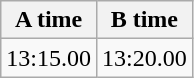<table class="wikitable" border="1" align="upright">
<tr>
<th>A time</th>
<th>B time</th>
</tr>
<tr>
<td>13:15.00</td>
<td>13:20.00</td>
</tr>
</table>
